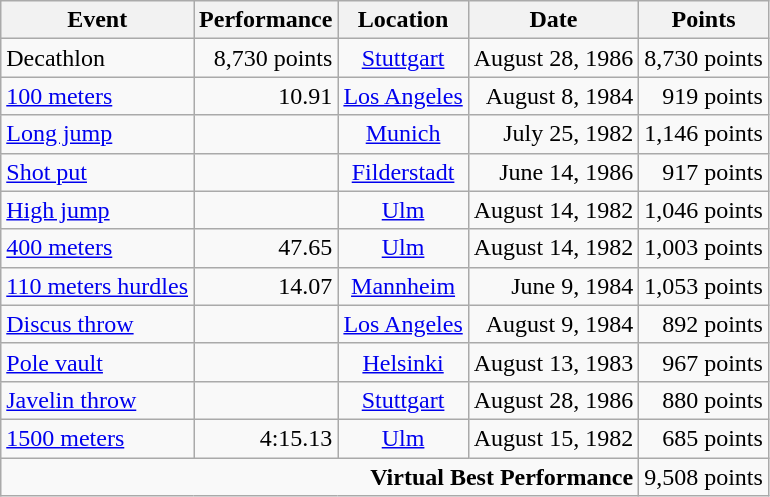<table class="wikitable">
<tr>
<th>Event</th>
<th>Performance</th>
<th>Location</th>
<th>Date</th>
<th>Points</th>
</tr>
<tr>
<td>Decathlon</td>
<td align=right>8,730 points</td>
<td align=center><a href='#'>Stuttgart</a></td>
<td align=right>August 28, 1986</td>
<td align=right>8,730 points</td>
</tr>
<tr>
<td><a href='#'>100 meters</a></td>
<td align=right>10.91</td>
<td align=center><a href='#'>Los Angeles</a></td>
<td align=right>August 8, 1984</td>
<td align=right>919 points</td>
</tr>
<tr>
<td><a href='#'>Long jump</a></td>
<td align=right></td>
<td align=center><a href='#'>Munich</a></td>
<td align=right>July 25, 1982</td>
<td align=right>1,146 points</td>
</tr>
<tr>
<td><a href='#'>Shot put</a></td>
<td align=right></td>
<td align=center><a href='#'>Filderstadt</a></td>
<td align=right>June 14, 1986</td>
<td align=right>917 points</td>
</tr>
<tr>
<td><a href='#'>High jump</a></td>
<td align=right></td>
<td align=center><a href='#'>Ulm</a></td>
<td align=right>August 14, 1982</td>
<td align=right>1,046 points</td>
</tr>
<tr>
<td><a href='#'>400 meters</a></td>
<td align=right>47.65</td>
<td align=center><a href='#'>Ulm</a></td>
<td align=right>August 14, 1982</td>
<td align=right>1,003 points</td>
</tr>
<tr>
<td><a href='#'>110 meters hurdles</a></td>
<td align=right>14.07</td>
<td align=center><a href='#'>Mannheim</a></td>
<td align=right>June 9, 1984</td>
<td align=right>1,053 points</td>
</tr>
<tr>
<td><a href='#'>Discus throw</a></td>
<td align=right></td>
<td align=center><a href='#'>Los Angeles</a></td>
<td align=right>August 9, 1984</td>
<td align=right>892 points</td>
</tr>
<tr>
<td><a href='#'>Pole vault</a></td>
<td align=right></td>
<td align=center><a href='#'>Helsinki</a></td>
<td align=right>August 13, 1983</td>
<td align=right>967 points</td>
</tr>
<tr>
<td><a href='#'>Javelin throw</a></td>
<td align=right></td>
<td align=center><a href='#'>Stuttgart</a></td>
<td align=right>August 28, 1986</td>
<td align=right>880 points</td>
</tr>
<tr>
<td><a href='#'>1500 meters</a></td>
<td align=right>4:15.13</td>
<td align=center><a href='#'>Ulm</a></td>
<td align=right>August 15, 1982</td>
<td align=right>685 points</td>
</tr>
<tr>
<td colspan=4 align=right><strong>Virtual Best Performance</strong></td>
<td align=right>9,508 points</td>
</tr>
</table>
